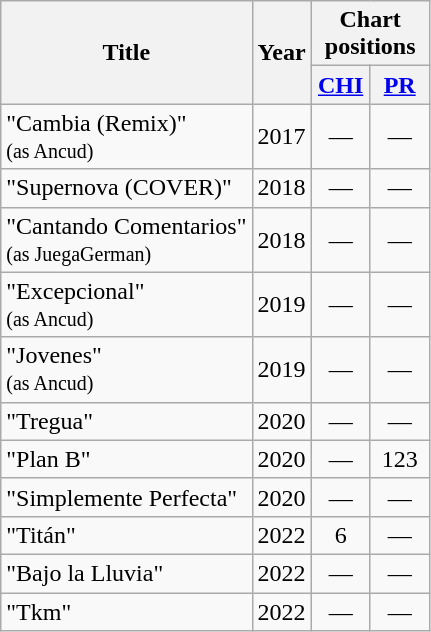<table class="wikitable">
<tr>
<th rowspan="2"><strong>Title</strong></th>
<th rowspan="2"><strong>Year</strong></th>
<th colspan="2"><strong>Chart positions</strong></th>
</tr>
<tr>
<th style="width:2em"><a href='#'>CHI</a></th>
<th style="width:2em"><a href='#'>PR</a></th>
</tr>
<tr>
<td>"Cambia (Remix)"<br><small>(as Ancud)</small></td>
<td>2017</td>
<td style="text-align:center;">—</td>
<td style="text-align:center;">—</td>
</tr>
<tr>
<td>"Supernova (COVER)"</td>
<td>2018</td>
<td style="text-align:center;">—</td>
<td style="text-align:center;">—</td>
</tr>
<tr>
<td>"Cantando Comentarios"<br><small>(as JuegaGerman)</small></td>
<td>2018</td>
<td style="text-align:center;">—</td>
<td style="text-align:center;">—</td>
</tr>
<tr>
<td>"Excepcional"<br><small>(as Ancud)</small></td>
<td>2019</td>
<td style="text-align:center;">—</td>
<td style="text-align:center;">—</td>
</tr>
<tr>
<td>"Jovenes"<br><small>(as Ancud)</small></td>
<td>2019</td>
<td style="text-align:center;">—</td>
<td style="text-align:center;">—</td>
</tr>
<tr>
<td>"Tregua"</td>
<td>2020</td>
<td style="text-align:center;">—</td>
<td style="text-align:center;">—</td>
</tr>
<tr>
<td>"Plan B"</td>
<td>2020</td>
<td style="text-align:center;">—</td>
<td style="text-align:center;">123</td>
</tr>
<tr>
<td>"Simplemente Perfecta"</td>
<td>2020</td>
<td style="text-align:center;">—</td>
<td style="text-align:center;">—</td>
</tr>
<tr>
<td>"Titán"</td>
<td>2022</td>
<td style="text-align:center;">6</td>
<td style="text-align:center;">—</td>
</tr>
<tr>
<td>"Bajo la Lluvia"</td>
<td>2022</td>
<td style="text-align:center;">—</td>
<td style="text-align:center;">—</td>
</tr>
<tr>
<td>"Tkm"</td>
<td>2022</td>
<td style="text-align:center;">—</td>
<td style="text-align:center;">—</td>
</tr>
</table>
